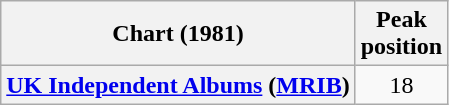<table class="wikitable plainrowheaders">
<tr>
<th scope="col">Chart (1981)</th>
<th scope="col">Peak<br>position</th>
</tr>
<tr>
<th scope="row"><a href='#'>UK Independent Albums</a> (<a href='#'>MRIB</a>)</th>
<td style="text-align:center;">18</td>
</tr>
</table>
